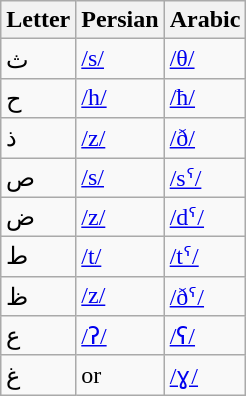<table class="wikitable">
<tr>
<th>Letter</th>
<th>Persian</th>
<th>Arabic</th>
</tr>
<tr>
<td>ث</td>
<td><a href='#'>/s/</a></td>
<td><a href='#'>/θ/</a></td>
</tr>
<tr>
<td>ح</td>
<td><a href='#'>/h/</a></td>
<td><a href='#'>/ħ/</a></td>
</tr>
<tr>
<td>ذ</td>
<td><a href='#'>/z/</a></td>
<td><a href='#'>/ð/</a></td>
</tr>
<tr>
<td>ص</td>
<td><a href='#'>/s/</a></td>
<td><a href='#'>/sˤ/</a></td>
</tr>
<tr>
<td>ض</td>
<td><a href='#'>/z/</a></td>
<td><a href='#'>/dˤ/</a></td>
</tr>
<tr>
<td>ط</td>
<td><a href='#'>/t/</a></td>
<td><a href='#'>/tˤ/</a></td>
</tr>
<tr>
<td>ظ</td>
<td><a href='#'>/z/</a></td>
<td><a href='#'>/ðˤ/</a></td>
</tr>
<tr>
<td>ع</td>
<td><a href='#'>/ʔ/</a></td>
<td><a href='#'>/ʕ/</a></td>
</tr>
<tr>
<td>غ</td>
<td> or </td>
<td><a href='#'>/ɣ/</a></td>
</tr>
</table>
